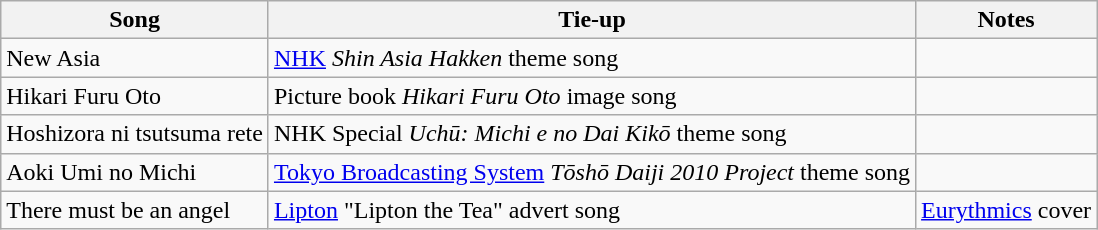<table class="wikitable">
<tr>
<th>Song</th>
<th>Tie-up</th>
<th>Notes</th>
</tr>
<tr>
<td>New Asia</td>
<td><a href='#'>NHK</a> <em>Shin Asia Hakken</em> theme song</td>
<td></td>
</tr>
<tr>
<td>Hikari Furu Oto</td>
<td>Picture book <em>Hikari Furu Oto</em> image song</td>
<td></td>
</tr>
<tr>
<td>Hoshizora ni tsutsuma rete</td>
<td>NHK Special <em>Uchū: Michi e no Dai Kikō</em> theme song</td>
<td></td>
</tr>
<tr>
<td>Aoki Umi no Michi</td>
<td><a href='#'>Tokyo Broadcasting System</a> <em>Tōshō Daiji 2010 Project</em> theme song</td>
<td></td>
</tr>
<tr>
<td>There must be an angel</td>
<td><a href='#'>Lipton</a> "Lipton the Tea" advert song</td>
<td><a href='#'>Eurythmics</a> cover</td>
</tr>
</table>
